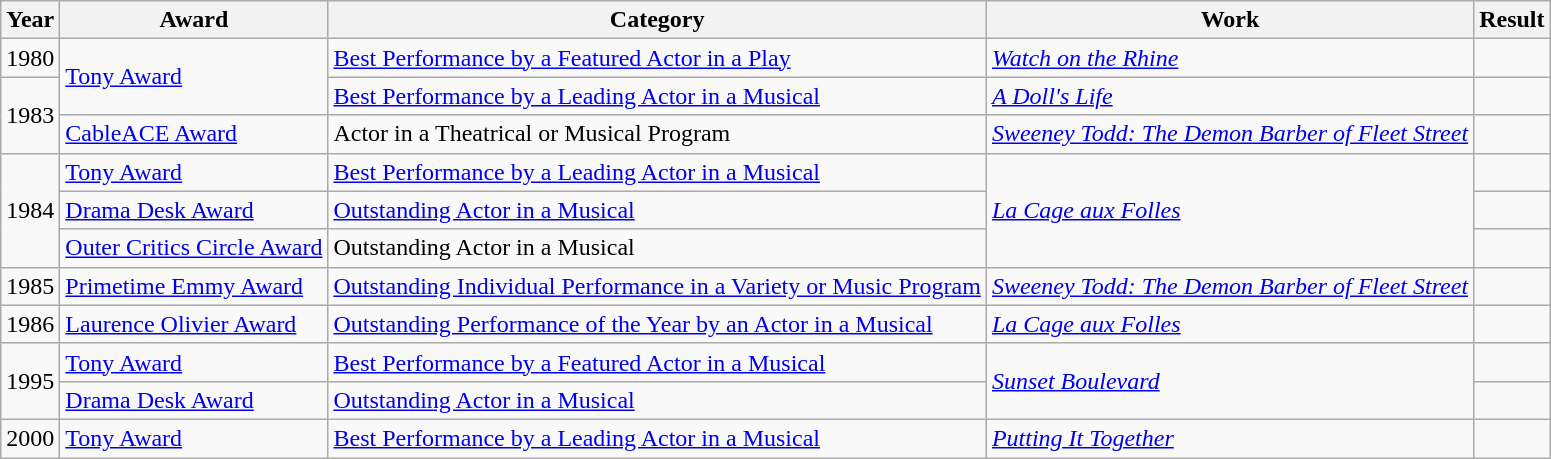<table class="wikitable">
<tr>
<th>Year</th>
<th>Award</th>
<th>Category</th>
<th>Work</th>
<th>Result</th>
</tr>
<tr>
<td>1980</td>
<td rowspan=2><a href='#'>Tony Award</a></td>
<td><a href='#'>Best Performance by a Featured Actor in a Play</a></td>
<td><em><a href='#'>Watch on the Rhine</a></em></td>
<td></td>
</tr>
<tr>
<td rowspan=2>1983</td>
<td><a href='#'>Best Performance by a Leading Actor in a Musical</a></td>
<td><em><a href='#'>A Doll's Life</a></em></td>
<td></td>
</tr>
<tr>
<td><a href='#'>CableACE Award</a></td>
<td>Actor in a Theatrical or Musical Program</td>
<td><em><a href='#'>Sweeney Todd: The Demon Barber of Fleet Street</a></em></td>
<td></td>
</tr>
<tr>
<td rowspan=3>1984</td>
<td><a href='#'>Tony Award</a></td>
<td><a href='#'>Best Performance by a Leading Actor in a Musical</a></td>
<td rowspan=3><em><a href='#'>La Cage aux Folles</a></em></td>
<td></td>
</tr>
<tr>
<td><a href='#'>Drama Desk Award</a></td>
<td><a href='#'>Outstanding Actor in a Musical</a></td>
<td></td>
</tr>
<tr>
<td><a href='#'>Outer Critics Circle Award</a></td>
<td>Outstanding Actor in a Musical</td>
<td></td>
</tr>
<tr>
<td>1985</td>
<td><a href='#'>Primetime Emmy Award</a></td>
<td><a href='#'>Outstanding Individual Performance in a Variety or Music Program</a></td>
<td><em><a href='#'>Sweeney Todd: The Demon Barber of Fleet Street</a></em></td>
<td></td>
</tr>
<tr>
<td>1986</td>
<td><a href='#'>Laurence Olivier Award</a></td>
<td><a href='#'>Outstanding Performance of the Year by an Actor in a Musical</a></td>
<td><em><a href='#'>La Cage aux Folles</a></em></td>
<td></td>
</tr>
<tr>
<td rowspan=2>1995</td>
<td><a href='#'>Tony Award</a></td>
<td><a href='#'>Best Performance by a Featured Actor in a Musical</a></td>
<td rowspan=2><em><a href='#'>Sunset Boulevard</a></em></td>
<td></td>
</tr>
<tr>
<td><a href='#'>Drama Desk Award</a></td>
<td><a href='#'>Outstanding Actor in a Musical</a></td>
<td></td>
</tr>
<tr>
<td>2000</td>
<td><a href='#'>Tony Award</a></td>
<td><a href='#'>Best Performance by a Leading Actor in a Musical</a></td>
<td><em><a href='#'>Putting It Together</a></em></td>
<td></td>
</tr>
</table>
